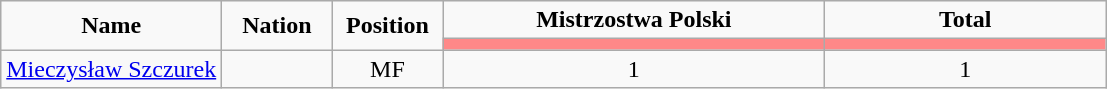<table class="wikitable" style="font-size: 100%; text-align: center;">
<tr>
<td rowspan="2" width="20%" align="center"><strong>Name</strong></td>
<td rowspan="2" width="10%" align="center"><strong>Nation</strong></td>
<td rowspan="2" width="10%" align="center"><strong>Position</strong></td>
<td colspan="1" align="center"><strong>Mistrzostwa Polski</strong></td>
<td colspan="1" align="center"><strong>Total</strong></td>
</tr>
<tr>
<th width=60 style="background: #FF8888"></th>
<th width=60 style="background: #FF8888"></th>
</tr>
<tr>
<td><a href='#'>Mieczysław Szczurek</a></td>
<td></td>
<td>MF</td>
<td>1</td>
<td>1</td>
</tr>
</table>
